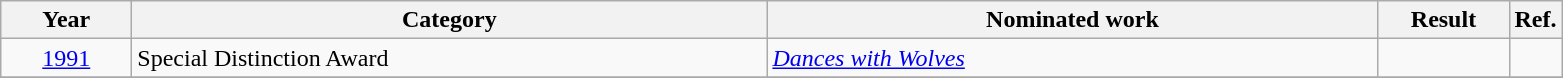<table class=wikitable>
<tr>
<th scope="col" style="width:5em;">Year</th>
<th scope="col" style="width:26em;">Category</th>
<th scope="col" style="width:25em;">Nominated work</th>
<th scope="col" style="width:5em;">Result</th>
<th>Ref.</th>
</tr>
<tr>
<td style="text-align:center;"><a href='#'>1991</a></td>
<td>Special Distinction Award</td>
<td><em><a href='#'>Dances with Wolves</a></em></td>
<td></td>
<td></td>
</tr>
<tr>
</tr>
</table>
